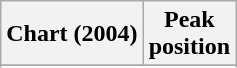<table class="wikitable sortable plainrowheaders">
<tr>
<th scope="col">Chart (2004)</th>
<th scope="col">Peak<br>position</th>
</tr>
<tr>
</tr>
<tr>
</tr>
<tr>
</tr>
</table>
